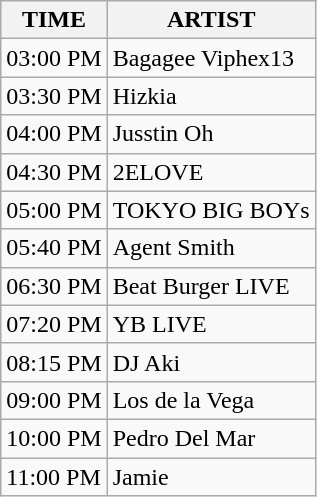<table class="wikitable">
<tr>
<th>TIME</th>
<th>ARTIST</th>
</tr>
<tr>
<td>03:00 PM</td>
<td>Bagagee Viphex13</td>
</tr>
<tr>
<td>03:30 PM</td>
<td>Hizkia</td>
</tr>
<tr>
<td>04:00 PM</td>
<td>Jusstin Oh</td>
</tr>
<tr>
<td>04:30 PM</td>
<td>2ELOVE</td>
</tr>
<tr>
<td>05:00 PM</td>
<td>TOKYO BIG BOYs</td>
</tr>
<tr>
<td>05:40 PM</td>
<td>Agent Smith</td>
</tr>
<tr>
<td>06:30 PM</td>
<td>Beat Burger LIVE</td>
</tr>
<tr>
<td>07:20 PM</td>
<td>YB LIVE</td>
</tr>
<tr>
<td>08:15 PM</td>
<td>DJ Aki</td>
</tr>
<tr>
<td>09:00 PM</td>
<td>Los de la Vega</td>
</tr>
<tr>
<td>10:00 PM</td>
<td>Pedro Del Mar</td>
</tr>
<tr>
<td>11:00 PM</td>
<td>Jamie</td>
</tr>
</table>
